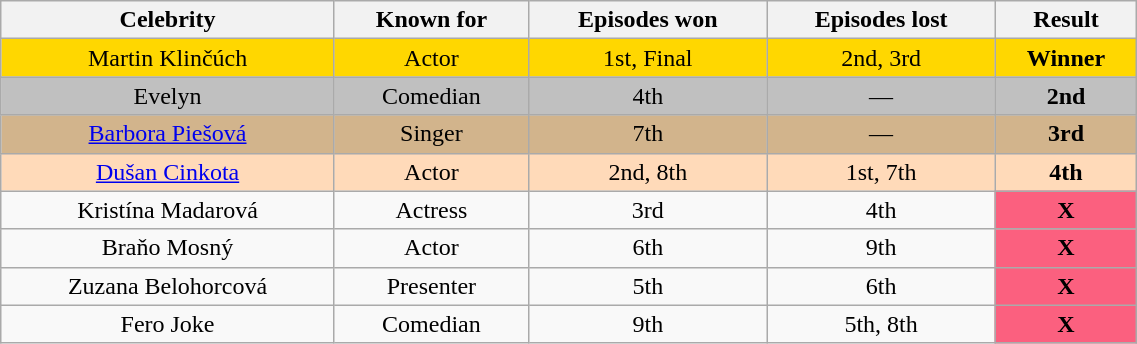<table class="wikitable"; style="width:60%; text-align:center;">
<tr>
<th>Celebrity</th>
<th>Known for</th>
<th>Episodes won</th>
<th>Episodes lost</th>
<th>Result</th>
</tr>
<tr bgcolor=gold>
<td>Martin Klinčúch</td>
<td>Actor</td>
<td>1st, Final</td>
<td>2nd, 3rd</td>
<td><strong>Winner</strong></td>
</tr>
<tr bgcolor=silver>
<td>Evelyn</td>
<td>Comedian</td>
<td>4th</td>
<td>—</td>
<td><strong>2nd</strong></td>
</tr>
<tr bgcolor=tan>
<td><a href='#'>Barbora Piešová</a></td>
<td>Singer</td>
<td>7th</td>
<td>—</td>
<td><strong>3rd</strong></td>
</tr>
<tr bgcolor=peachpuff>
<td><a href='#'>Dušan Cinkota</a></td>
<td>Actor</td>
<td>2nd, 8th</td>
<td>1st, 7th</td>
<td><strong>4th</strong></td>
</tr>
<tr>
<td>Kristína Madarová</td>
<td>Actress</td>
<td>3rd</td>
<td>4th</td>
<td bgcolor="#FB607F"><strong>X</strong></td>
</tr>
<tr>
<td>Braňo Mosný</td>
<td>Actor</td>
<td>6th</td>
<td>9th</td>
<td bgcolor="#FB607F"><strong>X</strong></td>
</tr>
<tr>
<td>Zuzana Belohorcová</td>
<td>Presenter</td>
<td>5th</td>
<td>6th</td>
<td bgcolor="#FB607F"><strong>X</strong></td>
</tr>
<tr>
<td>Fero Joke</td>
<td>Comedian</td>
<td>9th</td>
<td>5th, 8th</td>
<td bgcolor="#FB607F"><strong>X</strong></td>
</tr>
</table>
